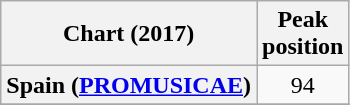<table class="wikitable sortable plainrowheaders">
<tr>
<th>Chart (2017)</th>
<th>Peak<br>position</th>
</tr>
<tr>
<th scope="row">Spain (<a href='#'>PROMUSICAE</a>)<br></th>
<td style="text-align:center;">94</td>
</tr>
<tr>
</tr>
<tr>
</tr>
<tr>
</tr>
</table>
